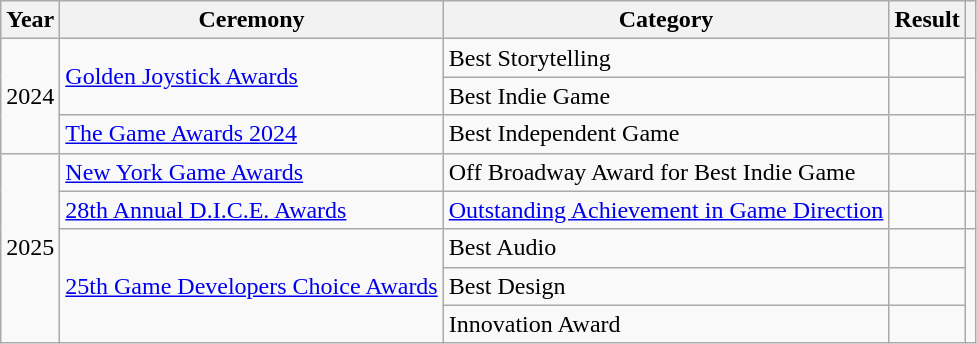<table class="wikitable plainrowheaders sortable" width="auto">
<tr>
<th scope="col">Year</th>
<th scope="col">Ceremony</th>
<th scope="col">Category</th>
<th scope="col">Result</th>
<th scope="col" class="unsortable"></th>
</tr>
<tr>
<td style="text-align:center;" rowspan="3">2024</td>
<td rowspan="2"><a href='#'>Golden Joystick Awards</a></td>
<td>Best Storytelling</td>
<td></td>
<td style="text-align:center;" rowspan="2"></td>
</tr>
<tr>
<td>Best Indie Game</td>
<td></td>
</tr>
<tr>
<td><a href='#'>The Game Awards 2024</a></td>
<td>Best Independent Game</td>
<td></td>
<td style="text-align:center;"></td>
</tr>
<tr>
<td rowspan="5" style="text-align:center;">2025</td>
<td><a href='#'>New York Game Awards</a></td>
<td>Off Broadway Award for Best Indie Game</td>
<td></td>
<td style="text-align:center;"></td>
</tr>
<tr>
<td><a href='#'>28th Annual D.I.C.E. Awards</a></td>
<td><a href='#'>Outstanding Achievement in Game Direction</a></td>
<td></td>
<td style="text-align:center;"></td>
</tr>
<tr>
<td rowspan="3"><a href='#'>25th Game Developers Choice Awards</a></td>
<td>Best Audio</td>
<td></td>
<td rowspan="3" style="text-align:center;"></td>
</tr>
<tr>
<td>Best Design</td>
<td></td>
</tr>
<tr>
<td>Innovation Award</td>
<td></td>
</tr>
</table>
